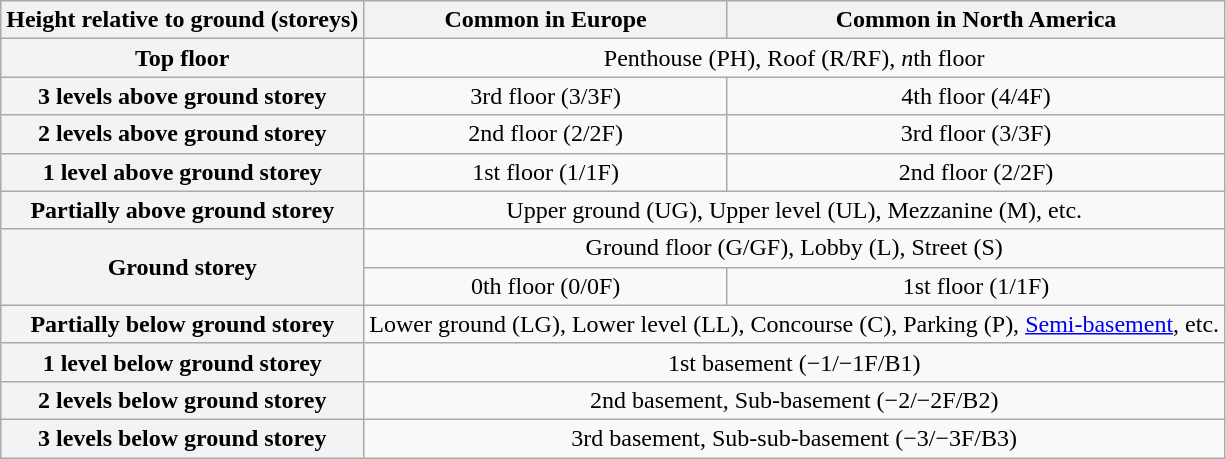<table class="wikitable" style=text-align:center>
<tr>
<th>Height relative to ground (storeys)</th>
<th>Common in Europe</th>
<th>Common in North America</th>
</tr>
<tr>
<th style="background: #F1F3F5">Top floor</th>
<td colspan=2 align="center">Penthouse (PH), Roof (R/RF), <em>n</em>th floor</td>
</tr>
<tr>
<th style="background: #F1F3F5">3 levels above ground storey</th>
<td>3rd floor (3/3F)</td>
<td>4th floor (4/4F)</td>
</tr>
<tr>
<th style="background: #F1F3F5">2 levels above ground storey</th>
<td>2nd floor (2/2F)</td>
<td>3rd floor (3/3F)</td>
</tr>
<tr>
<th style="background: #F1F3F5">1 level above ground storey</th>
<td>1st floor (1/1F)</td>
<td>2nd floor (2/2F)</td>
</tr>
<tr>
<th style="background: #F1F3F5">Partially above ground storey</th>
<td colspan=2 align="center">Upper ground (UG), Upper level (UL), Mezzanine (M), etc.</td>
</tr>
<tr>
<th rowspan=2 style="background: #F1F3F5">Ground storey</th>
<td colspan=2 align="center">Ground floor (G/GF), Lobby (L), Street (S)</td>
</tr>
<tr>
<td>0th floor (0/0F)</td>
<td>1st floor (1/1F)</td>
</tr>
<tr>
<th style="background: #F1F3F5">Partially below ground storey</th>
<td colspan=2 align="center">Lower ground (LG), Lower level (LL), Concourse (C), Parking (P), <a href='#'>Semi-basement</a>, etc.</td>
</tr>
<tr>
<th style="background: #F1F3F5">1 level below ground storey</th>
<td colspan=2 align="center">1st basement (−1/−1F/B1)</td>
</tr>
<tr>
<th style="background: #F1F3F5">2 levels below ground storey</th>
<td colspan=2 align="center">2nd basement, Sub-basement (−2/−2F/B2)</td>
</tr>
<tr>
<th style="background: #F1F3F5">3 levels below ground storey</th>
<td colspan=2 align="center">3rd basement, Sub-sub-basement (−3/−3F/B3)</td>
</tr>
</table>
